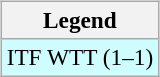<table>
<tr valign=top>
<td><br><table class="wikitable" style=font-size:97%>
<tr>
<th>Legend</th>
</tr>
<tr style="background:#cffcff;">
<td>ITF WTT (1–1)</td>
</tr>
</table>
</td>
<td></td>
</tr>
</table>
